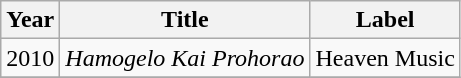<table class="wikitable">
<tr>
<th>Year</th>
<th>Title</th>
<th>Label</th>
</tr>
<tr>
<td>2010</td>
<td><em>Hamogelo Kai Prohorao</em></td>
<td>Heaven Music</td>
</tr>
<tr>
</tr>
</table>
